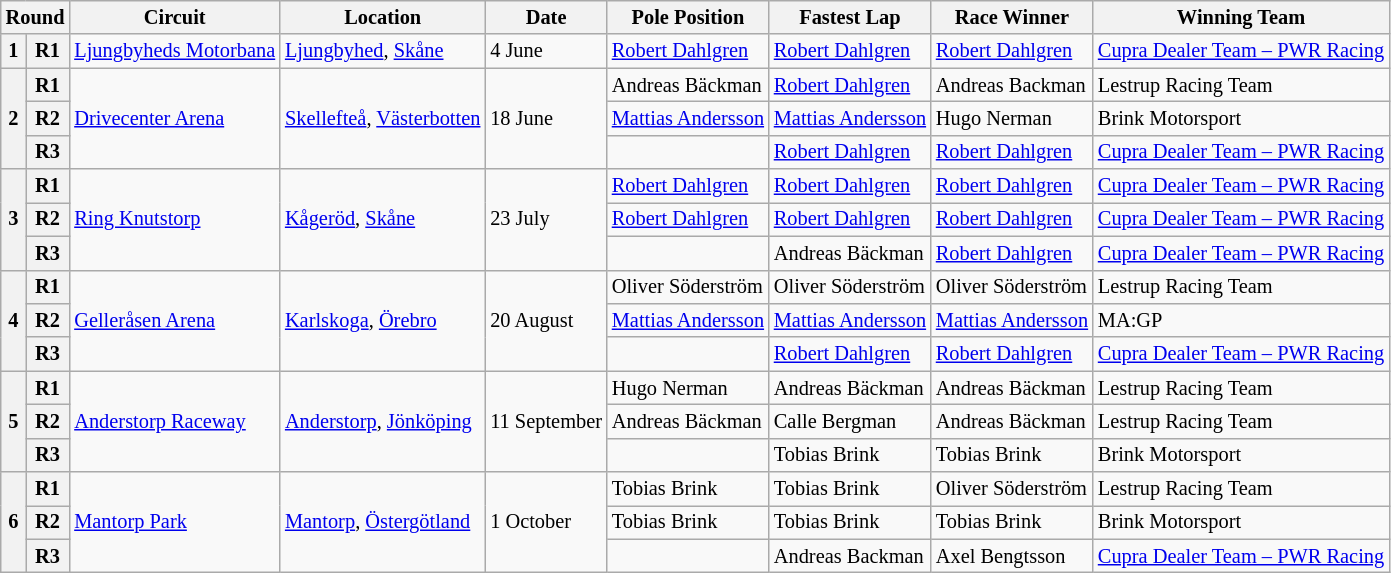<table class="wikitable" style="font-size: 85%;">
<tr>
<th colspan="2">Round</th>
<th>Circuit</th>
<th>Location</th>
<th>Date</th>
<th>Pole Position</th>
<th>Fastest Lap</th>
<th>Race Winner</th>
<th>Winning Team</th>
</tr>
<tr>
<th>1</th>
<th>R1</th>
<td> <a href='#'>Ljungbyheds Motorbana</a></td>
<td><a href='#'>Ljungbyhed</a>, <a href='#'>Skåne</a></td>
<td>4 June</td>
<td> <a href='#'>Robert Dahlgren</a></td>
<td> <a href='#'>Robert Dahlgren</a></td>
<td> <a href='#'>Robert Dahlgren</a></td>
<td> <a href='#'>Cupra Dealer Team – PWR Racing</a></td>
</tr>
<tr>
<th rowspan="3">2</th>
<th>R1</th>
<td rowspan="3"> <a href='#'>Drivecenter Arena</a></td>
<td rowspan="3"><a href='#'>Skellefteå</a>, <a href='#'>Västerbotten</a></td>
<td rowspan="3">18 June</td>
<td> Andreas Bäckman</td>
<td> <a href='#'>Robert Dahlgren</a></td>
<td> Andreas Backman</td>
<td> Lestrup Racing Team</td>
</tr>
<tr>
<th>R2</th>
<td> <a href='#'> Mattias Andersson</a></td>
<td> <a href='#'> Mattias Andersson</a></td>
<td> Hugo Nerman</td>
<td> Brink Motorsport</td>
</tr>
<tr>
<th>R3</th>
<td></td>
<td> <a href='#'>Robert Dahlgren</a></td>
<td> <a href='#'>Robert Dahlgren</a></td>
<td> <a href='#'>Cupra Dealer Team – PWR Racing</a></td>
</tr>
<tr>
<th rowspan="3">3</th>
<th>R1</th>
<td rowspan="3"> <a href='#'>Ring Knutstorp</a></td>
<td rowspan="3"><a href='#'>Kågeröd</a>, <a href='#'>Skåne</a></td>
<td rowspan="3">23 July</td>
<td> <a href='#'>Robert Dahlgren</a></td>
<td> <a href='#'>Robert Dahlgren</a></td>
<td> <a href='#'>Robert Dahlgren</a></td>
<td> <a href='#'>Cupra Dealer Team – PWR Racing</a></td>
</tr>
<tr>
<th>R2</th>
<td> <a href='#'>Robert Dahlgren</a></td>
<td> <a href='#'>Robert Dahlgren</a></td>
<td> <a href='#'>Robert Dahlgren</a></td>
<td> <a href='#'>Cupra Dealer Team – PWR Racing</a></td>
</tr>
<tr>
<th>R3</th>
<td></td>
<td> Andreas Bäckman</td>
<td> <a href='#'>Robert Dahlgren</a></td>
<td> <a href='#'>Cupra Dealer Team – PWR Racing</a></td>
</tr>
<tr>
<th rowspan="3">4</th>
<th>R1</th>
<td rowspan="3"> <a href='#'>Gelleråsen Arena</a></td>
<td rowspan="3"><a href='#'>Karlskoga</a>, <a href='#'>Örebro</a></td>
<td rowspan="3">20 August</td>
<td> Oliver Söderström</td>
<td> Oliver Söderström</td>
<td> Oliver Söderström</td>
<td> Lestrup Racing Team</td>
</tr>
<tr>
<th>R2</th>
<td> <a href='#'> Mattias Andersson</a></td>
<td> <a href='#'> Mattias Andersson</a></td>
<td> <a href='#'> Mattias Andersson</a></td>
<td> MA:GP</td>
</tr>
<tr>
<th>R3</th>
<td></td>
<td> <a href='#'>Robert Dahlgren</a></td>
<td> <a href='#'>Robert Dahlgren</a></td>
<td> <a href='#'>Cupra Dealer Team – PWR Racing</a></td>
</tr>
<tr>
<th rowspan="3">5</th>
<th>R1</th>
<td rowspan="3"> <a href='#'>Anderstorp Raceway</a></td>
<td rowspan="3"><a href='#'>Anderstorp</a>, <a href='#'>Jönköping</a></td>
<td rowspan="3">11 September</td>
<td> Hugo Nerman</td>
<td> Andreas Bäckman</td>
<td> Andreas Bäckman</td>
<td> Lestrup Racing Team</td>
</tr>
<tr>
<th>R2</th>
<td> Andreas Bäckman</td>
<td> Calle  Bergman</td>
<td> Andreas Bäckman</td>
<td> Lestrup Racing Team</td>
</tr>
<tr>
<th>R3</th>
<td></td>
<td> Tobias Brink</td>
<td> Tobias Brink</td>
<td> Brink Motorsport</td>
</tr>
<tr>
<th rowspan="3">6</th>
<th>R1</th>
<td rowspan="3"> <a href='#'>Mantorp Park</a></td>
<td rowspan="3"><a href='#'>Mantorp</a>, <a href='#'>Östergötland</a></td>
<td rowspan="3">1 October</td>
<td> Tobias Brink</td>
<td> Tobias Brink</td>
<td> Oliver Söderström</td>
<td> Lestrup Racing Team</td>
</tr>
<tr>
<th>R2</th>
<td> Tobias Brink</td>
<td> Tobias Brink</td>
<td> Tobias Brink</td>
<td> Brink Motorsport</td>
</tr>
<tr>
<th>R3</th>
<td></td>
<td> Andreas Backman</td>
<td> Axel Bengtsson</td>
<td> <a href='#'>Cupra Dealer Team – PWR Racing</a></td>
</tr>
</table>
